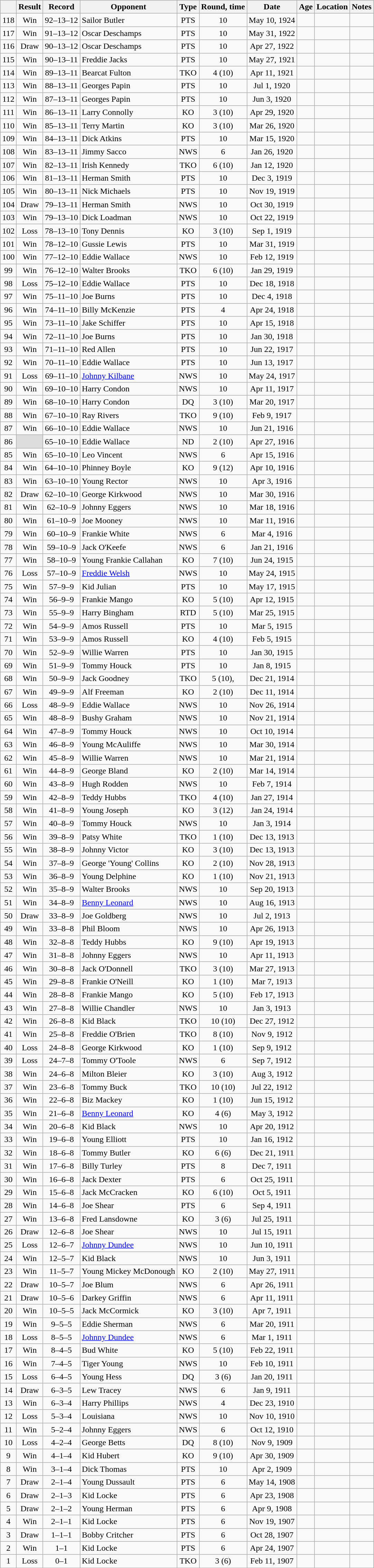<table class="wikitable mw-collapsible" style="text-align:center">
<tr>
<th></th>
<th>Result</th>
<th>Record</th>
<th>Opponent</th>
<th>Type</th>
<th>Round, time</th>
<th>Date</th>
<th>Age</th>
<th>Location</th>
<th>Notes</th>
</tr>
<tr>
<td>118</td>
<td>Win</td>
<td>92–13–12 </td>
<td align=left>Sailor Butler</td>
<td>PTS</td>
<td>10</td>
<td>May 10, 1924</td>
<td style="text-align:left;"></td>
<td style="text-align:left;"></td>
<td></td>
</tr>
<tr>
<td>117</td>
<td>Win</td>
<td>91–13–12 </td>
<td align=left>Oscar Deschamps</td>
<td>PTS</td>
<td>10</td>
<td>May 31, 1922</td>
<td style="text-align:left;"></td>
<td style="text-align:left;"></td>
<td></td>
</tr>
<tr>
<td>116</td>
<td>Draw</td>
<td>90–13–12 </td>
<td align=left>Oscar Deschamps</td>
<td>PTS</td>
<td>10</td>
<td>Apr 27, 1922</td>
<td style="text-align:left;"></td>
<td style="text-align:left;"></td>
<td style="text-align:left;"></td>
</tr>
<tr>
<td>115</td>
<td>Win</td>
<td>90–13–11 </td>
<td align=left>Freddie Jacks</td>
<td>PTS</td>
<td>10</td>
<td>May 27, 1921</td>
<td style="text-align:left;"></td>
<td style="text-align:left;"></td>
<td style="text-align:left;"></td>
</tr>
<tr>
<td>114</td>
<td>Win</td>
<td>89–13–11 </td>
<td align=left>Bearcat Fulton</td>
<td>TKO</td>
<td>4 (10)</td>
<td>Apr 11, 1921</td>
<td style="text-align:left;"></td>
<td style="text-align:left;"></td>
<td></td>
</tr>
<tr>
<td>113</td>
<td>Win</td>
<td>88–13–11 </td>
<td align=left>Georges Papin</td>
<td>PTS</td>
<td>10</td>
<td>Jul 1, 1920</td>
<td style="text-align:left;"></td>
<td style="text-align:left;"></td>
<td></td>
</tr>
<tr>
<td>112</td>
<td>Win</td>
<td>87–13–11 </td>
<td align=left>Georges Papin</td>
<td>PTS</td>
<td>10</td>
<td>Jun 3, 1920</td>
<td style="text-align:left;"></td>
<td style="text-align:left;"></td>
<td></td>
</tr>
<tr>
<td>111</td>
<td>Win</td>
<td>86–13–11 </td>
<td align=left>Larry Connolly</td>
<td>KO</td>
<td>3 (10)</td>
<td>Apr 29, 1920</td>
<td style="text-align:left;"></td>
<td style="text-align:left;"></td>
<td></td>
</tr>
<tr>
<td>110</td>
<td>Win</td>
<td>85–13–11 </td>
<td align=left>Terry Martin</td>
<td>KO</td>
<td>3 (10)</td>
<td>Mar 26, 1920</td>
<td style="text-align:left;"></td>
<td style="text-align:left;"></td>
<td></td>
</tr>
<tr>
<td>109</td>
<td>Win</td>
<td>84–13–11 </td>
<td align=left>Dick Atkins</td>
<td>PTS</td>
<td>10</td>
<td>Mar 15, 1920</td>
<td style="text-align:left;"></td>
<td style="text-align:left;"></td>
<td></td>
</tr>
<tr>
<td>108</td>
<td>Win</td>
<td>83–13–11 </td>
<td align=left>Jimmy Sacco</td>
<td>NWS</td>
<td>6</td>
<td>Jan 26, 1920</td>
<td style="text-align:left;"></td>
<td style="text-align:left;"></td>
<td></td>
</tr>
<tr>
<td>107</td>
<td>Win</td>
<td>82–13–11 </td>
<td align=left>Irish Kennedy</td>
<td>TKO</td>
<td>6 (10)</td>
<td>Jan 12, 1920</td>
<td style="text-align:left;"></td>
<td style="text-align:left;"></td>
<td></td>
</tr>
<tr>
<td>106</td>
<td>Win</td>
<td>81–13–11 </td>
<td align=left>Herman Smith</td>
<td>PTS</td>
<td>10</td>
<td>Dec 3, 1919</td>
<td style="text-align:left;"></td>
<td style="text-align:left;"></td>
<td></td>
</tr>
<tr>
<td>105</td>
<td>Win</td>
<td>80–13–11 </td>
<td align=left>Nick Michaels</td>
<td>PTS</td>
<td>10</td>
<td>Nov 19, 1919</td>
<td style="text-align:left;"></td>
<td style="text-align:left;"></td>
<td></td>
</tr>
<tr>
<td>104</td>
<td>Draw</td>
<td>79–13–11 </td>
<td align=left>Herman Smith</td>
<td>NWS</td>
<td>10</td>
<td>Oct 30, 1919</td>
<td style="text-align:left;"></td>
<td style="text-align:left;"></td>
<td></td>
</tr>
<tr>
<td>103</td>
<td>Win</td>
<td>79–13–10 </td>
<td align=left>Dick Loadman</td>
<td>NWS</td>
<td>10</td>
<td>Oct 22, 1919</td>
<td style="text-align:left;"></td>
<td style="text-align:left;"></td>
<td></td>
</tr>
<tr>
<td>102</td>
<td>Loss</td>
<td>78–13–10 </td>
<td align=left>Tony Dennis</td>
<td>KO</td>
<td>3 (10)</td>
<td>Sep 1, 1919</td>
<td style="text-align:left;"></td>
<td style="text-align:left;"></td>
<td></td>
</tr>
<tr>
<td>101</td>
<td>Win</td>
<td>78–12–10 </td>
<td align=left>Gussie Lewis</td>
<td>PTS</td>
<td>10</td>
<td>Mar 31, 1919</td>
<td style="text-align:left;"></td>
<td style="text-align:left;"></td>
<td></td>
</tr>
<tr>
<td>100</td>
<td>Win</td>
<td>77–12–10 </td>
<td align=left>Eddie Wallace</td>
<td>NWS</td>
<td>10</td>
<td>Feb 12, 1919</td>
<td style="text-align:left;"></td>
<td style="text-align:left;"></td>
<td></td>
</tr>
<tr>
<td>99</td>
<td>Win</td>
<td>76–12–10 </td>
<td align=left>Walter Brooks</td>
<td>TKO</td>
<td>6 (10)</td>
<td>Jan 29, 1919</td>
<td style="text-align:left;"></td>
<td style="text-align:left;"></td>
<td></td>
</tr>
<tr>
<td>98</td>
<td>Loss</td>
<td>75–12–10 </td>
<td align=left>Eddie Wallace</td>
<td>PTS</td>
<td>10</td>
<td>Dec 18, 1918</td>
<td style="text-align:left;"></td>
<td style="text-align:left;"></td>
<td></td>
</tr>
<tr>
<td>97</td>
<td>Win</td>
<td>75–11–10 </td>
<td align=left>Joe Burns</td>
<td>PTS</td>
<td>10</td>
<td>Dec 4, 1918</td>
<td style="text-align:left;"></td>
<td style="text-align:left;"></td>
<td></td>
</tr>
<tr>
<td>96</td>
<td>Win</td>
<td>74–11–10 </td>
<td align=left>Billy McKenzie</td>
<td>PTS</td>
<td>4</td>
<td>Apr 24, 1918</td>
<td style="text-align:left;"></td>
<td style="text-align:left;"></td>
<td></td>
</tr>
<tr>
<td>95</td>
<td>Win</td>
<td>73–11–10 </td>
<td align=left>Jake Schiffer</td>
<td>PTS</td>
<td>10</td>
<td>Apr 15, 1918</td>
<td style="text-align:left;"></td>
<td style="text-align:left;"></td>
<td></td>
</tr>
<tr>
<td>94</td>
<td>Win</td>
<td>72–11–10 </td>
<td align=left>Joe Burns</td>
<td>PTS</td>
<td>10</td>
<td>Jan 30, 1918</td>
<td style="text-align:left;"></td>
<td style="text-align:left;"></td>
<td style="text-align:left;"></td>
</tr>
<tr>
<td>93</td>
<td>Win</td>
<td>71–11–10 </td>
<td align=left>Red Allen</td>
<td>PTS</td>
<td>10</td>
<td>Jun 22, 1917</td>
<td style="text-align:left;"></td>
<td style="text-align:left;"></td>
<td></td>
</tr>
<tr>
<td>92</td>
<td>Win</td>
<td>70–11–10 </td>
<td align=left>Eddie Wallace</td>
<td>PTS</td>
<td>10</td>
<td>Jun 13, 1917</td>
<td style="text-align:left;"></td>
<td style="text-align:left;"></td>
<td></td>
</tr>
<tr>
<td>91</td>
<td>Loss</td>
<td>69–11–10 </td>
<td align=left><a href='#'>Johnny Kilbane</a></td>
<td>NWS</td>
<td>10</td>
<td>May 24, 1917</td>
<td style="text-align:left;"></td>
<td style="text-align:left;"></td>
<td></td>
</tr>
<tr>
<td>90</td>
<td>Win</td>
<td>69–10–10 </td>
<td align=left>Harry Condon</td>
<td>NWS</td>
<td>10</td>
<td>Apr 11, 1917</td>
<td style="text-align:left;"></td>
<td style="text-align:left;"></td>
<td></td>
</tr>
<tr>
<td>89</td>
<td>Win</td>
<td>68–10–10 </td>
<td align=left>Harry Condon</td>
<td>DQ</td>
<td>3 (10)</td>
<td>Mar 20, 1917</td>
<td style="text-align:left;"></td>
<td style="text-align:left;"></td>
<td></td>
</tr>
<tr>
<td>88</td>
<td>Win</td>
<td>67–10–10 </td>
<td align=left>Ray Rivers</td>
<td>TKO</td>
<td>9 (10)</td>
<td>Feb 9, 1917</td>
<td style="text-align:left;"></td>
<td style="text-align:left;"></td>
<td></td>
</tr>
<tr>
<td>87</td>
<td>Win</td>
<td>66–10–10 </td>
<td align=left>Eddie Wallace</td>
<td>NWS</td>
<td>10</td>
<td>Jun 21, 1916</td>
<td style="text-align:left;"></td>
<td style="text-align:left;"></td>
<td></td>
</tr>
<tr>
<td>86</td>
<td style="background:#DDD"></td>
<td>65–10–10 </td>
<td align=left>Eddie Wallace</td>
<td>ND</td>
<td>2 (10)</td>
<td>Apr 27, 1916</td>
<td style="text-align:left;"></td>
<td style="text-align:left;"></td>
<td style="text-align:left;"></td>
</tr>
<tr>
<td>85</td>
<td>Win</td>
<td>65–10–10</td>
<td align=left>Leo Vincent</td>
<td>NWS</td>
<td>6</td>
<td>Apr 15, 1916</td>
<td style="text-align:left;"></td>
<td style="text-align:left;"></td>
<td></td>
</tr>
<tr>
<td>84</td>
<td>Win</td>
<td>64–10–10</td>
<td align=left>Phinney Boyle</td>
<td>KO</td>
<td>9 (12)</td>
<td>Apr 10, 1916</td>
<td style="text-align:left;"></td>
<td style="text-align:left;"></td>
<td></td>
</tr>
<tr>
<td>83</td>
<td>Win</td>
<td>63–10–10</td>
<td align=left>Young Rector</td>
<td>NWS</td>
<td>10</td>
<td>Apr 3, 1916</td>
<td style="text-align:left;"></td>
<td style="text-align:left;"></td>
<td></td>
</tr>
<tr>
<td>82</td>
<td>Draw</td>
<td>62–10–10</td>
<td align=left>George Kirkwood</td>
<td>NWS</td>
<td>10</td>
<td>Mar 30, 1916</td>
<td style="text-align:left;"></td>
<td style="text-align:left;"></td>
<td></td>
</tr>
<tr>
<td>81</td>
<td>Win</td>
<td>62–10–9</td>
<td align=left>Johnny Eggers</td>
<td>NWS</td>
<td>10</td>
<td>Mar 18, 1916</td>
<td style="text-align:left;"></td>
<td style="text-align:left;"></td>
<td></td>
</tr>
<tr>
<td>80</td>
<td>Win</td>
<td>61–10–9</td>
<td align=left>Joe Mooney</td>
<td>NWS</td>
<td>10</td>
<td>Mar 11, 1916</td>
<td style="text-align:left;"></td>
<td style="text-align:left;"></td>
<td></td>
</tr>
<tr>
<td>79</td>
<td>Win</td>
<td>60–10–9</td>
<td align=left>Frankie White</td>
<td>NWS</td>
<td>6</td>
<td>Mar 4, 1916</td>
<td style="text-align:left;"></td>
<td style="text-align:left;"></td>
<td></td>
</tr>
<tr>
<td>78</td>
<td>Win</td>
<td>59–10–9</td>
<td align=left>Jack O'Keefe</td>
<td>NWS</td>
<td>6</td>
<td>Jan 21, 1916</td>
<td style="text-align:left;"></td>
<td style="text-align:left;"></td>
<td></td>
</tr>
<tr>
<td>77</td>
<td>Win</td>
<td>58–10–9</td>
<td align=left>Young Frankie Callahan</td>
<td>KO</td>
<td>7 (10)</td>
<td>Jun 24, 1915</td>
<td style="text-align:left;"></td>
<td style="text-align:left;"></td>
<td></td>
</tr>
<tr>
<td>76</td>
<td>Loss</td>
<td>57–10–9</td>
<td align=left><a href='#'>Freddie Welsh</a></td>
<td>NWS</td>
<td>10</td>
<td>May 24, 1915</td>
<td style="text-align:left;"></td>
<td style="text-align:left;"></td>
<td style="text-align:left;"></td>
</tr>
<tr>
<td>75</td>
<td>Win</td>
<td>57–9–9</td>
<td align=left>Kid Julian</td>
<td>PTS</td>
<td>10</td>
<td>May 17, 1915</td>
<td style="text-align:left;"></td>
<td style="text-align:left;"></td>
<td></td>
</tr>
<tr>
<td>74</td>
<td>Win</td>
<td>56–9–9</td>
<td align=left>Frankie Mango</td>
<td>KO</td>
<td>5 (10)</td>
<td>Apr 12, 1915</td>
<td style="text-align:left;"></td>
<td style="text-align:left;"></td>
<td style="text-align:left;"></td>
</tr>
<tr>
<td>73</td>
<td>Win</td>
<td>55–9–9</td>
<td align=left>Harry Bingham</td>
<td>RTD</td>
<td>5 (10)</td>
<td>Mar 25, 1915</td>
<td style="text-align:left;"></td>
<td style="text-align:left;"></td>
<td></td>
</tr>
<tr>
<td>72</td>
<td>Win</td>
<td>54–9–9</td>
<td align=left>Amos Russell</td>
<td>PTS</td>
<td>10</td>
<td>Mar 5, 1915</td>
<td style="text-align:left;"></td>
<td style="text-align:left;"></td>
<td></td>
</tr>
<tr>
<td>71</td>
<td>Win</td>
<td>53–9–9</td>
<td align=left>Amos Russell</td>
<td>KO</td>
<td>4 (10)</td>
<td>Feb 5, 1915</td>
<td style="text-align:left;"></td>
<td style="text-align:left;"></td>
<td></td>
</tr>
<tr>
<td>70</td>
<td>Win</td>
<td>52–9–9</td>
<td align=left>Willie Warren</td>
<td>PTS</td>
<td>10</td>
<td>Jan 30, 1915</td>
<td style="text-align:left;"></td>
<td style="text-align:left;"></td>
<td></td>
</tr>
<tr>
<td>69</td>
<td>Win</td>
<td>51–9–9</td>
<td align=left>Tommy Houck</td>
<td>PTS</td>
<td>10</td>
<td>Jan 8, 1915</td>
<td style="text-align:left;"></td>
<td style="text-align:left;"></td>
<td style="text-align:left;"></td>
</tr>
<tr>
<td>68</td>
<td>Win</td>
<td>50–9–9</td>
<td align=left>Jack Goodney</td>
<td>TKO</td>
<td>5 (10), </td>
<td>Dec 21, 1914</td>
<td style="text-align:left;"></td>
<td style="text-align:left;"></td>
<td></td>
</tr>
<tr>
<td>67</td>
<td>Win</td>
<td>49–9–9</td>
<td align=left>Alf Freeman</td>
<td>KO</td>
<td>2 (10)</td>
<td>Dec 11, 1914</td>
<td style="text-align:left;"></td>
<td style="text-align:left;"></td>
<td></td>
</tr>
<tr>
<td>66</td>
<td>Loss</td>
<td>48–9–9</td>
<td align=left>Eddie Wallace</td>
<td>NWS</td>
<td>10</td>
<td>Nov 26, 1914</td>
<td style="text-align:left;"></td>
<td style="text-align:left;"></td>
<td></td>
</tr>
<tr>
<td>65</td>
<td>Win</td>
<td>48–8–9</td>
<td align=left>Bushy Graham</td>
<td>NWS</td>
<td>10</td>
<td>Nov 21, 1914</td>
<td style="text-align:left;"></td>
<td style="text-align:left;"></td>
<td></td>
</tr>
<tr>
<td>64</td>
<td>Win</td>
<td>47–8–9</td>
<td align=left>Tommy Houck</td>
<td>NWS</td>
<td>10</td>
<td>Oct 10, 1914</td>
<td style="text-align:left;"></td>
<td style="text-align:left;"></td>
<td></td>
</tr>
<tr>
<td>63</td>
<td>Win</td>
<td>46–8–9</td>
<td align=left>Young McAuliffe</td>
<td>NWS</td>
<td>10</td>
<td>Mar 30, 1914</td>
<td style="text-align:left;"></td>
<td style="text-align:left;"></td>
<td></td>
</tr>
<tr>
<td>62</td>
<td>Win</td>
<td>45–8–9</td>
<td align=left>Willie Warren</td>
<td>NWS</td>
<td>10</td>
<td>Mar 21, 1914</td>
<td style="text-align:left;"></td>
<td style="text-align:left;"></td>
<td></td>
</tr>
<tr>
<td>61</td>
<td>Win</td>
<td>44–8–9</td>
<td align=left>George Bland</td>
<td>KO</td>
<td>2 (10)</td>
<td>Mar 14, 1914</td>
<td style="text-align:left;"></td>
<td style="text-align:left;"></td>
<td></td>
</tr>
<tr>
<td>60</td>
<td>Win</td>
<td>43–8–9</td>
<td align=left>Hugh Rodden</td>
<td>NWS</td>
<td>10</td>
<td>Feb 7, 1914</td>
<td style="text-align:left;"></td>
<td style="text-align:left;"></td>
<td></td>
</tr>
<tr>
<td>59</td>
<td>Win</td>
<td>42–8–9</td>
<td align=left>Teddy Hubbs</td>
<td>TKO</td>
<td>4 (10)</td>
<td>Jan 27, 1914</td>
<td style="text-align:left;"></td>
<td style="text-align:left;"></td>
<td></td>
</tr>
<tr>
<td>58</td>
<td>Win</td>
<td>41–8–9</td>
<td align=left>Young Joseph</td>
<td>KO</td>
<td>3 (12)</td>
<td>Jan 24, 1914</td>
<td style="text-align:left;"></td>
<td style="text-align:left;"></td>
<td style="text-align:left;"></td>
</tr>
<tr>
<td>57</td>
<td>Win</td>
<td>40–8–9</td>
<td align=left>Tommy Houck</td>
<td>NWS</td>
<td>10</td>
<td>Jan 3, 1914</td>
<td style="text-align:left;"></td>
<td style="text-align:left;"></td>
<td></td>
</tr>
<tr>
<td>56</td>
<td>Win</td>
<td>39–8–9</td>
<td align=left>Patsy White</td>
<td>TKO</td>
<td>1 (10)</td>
<td>Dec 13, 1913</td>
<td style="text-align:left;"></td>
<td style="text-align:left;"></td>
<td style="text-align:left;"></td>
</tr>
<tr>
<td>55</td>
<td>Win</td>
<td>38–8–9</td>
<td align=left>Johnny Victor</td>
<td>KO</td>
<td>3 (10)</td>
<td>Dec 13, 1913</td>
<td style="text-align:left;"></td>
<td style="text-align:left;"></td>
<td></td>
</tr>
<tr>
<td>54</td>
<td>Win</td>
<td>37–8–9</td>
<td align=left>George 'Young' Collins</td>
<td>KO</td>
<td>2 (10)</td>
<td>Nov 28, 1913</td>
<td style="text-align:left;"></td>
<td style="text-align:left;"></td>
<td></td>
</tr>
<tr>
<td>53</td>
<td>Win</td>
<td>36–8–9</td>
<td align=left>Young Delphine</td>
<td>KO</td>
<td>1 (10)</td>
<td>Nov 21, 1913</td>
<td style="text-align:left;"></td>
<td style="text-align:left;"></td>
<td></td>
</tr>
<tr>
<td>52</td>
<td>Win</td>
<td>35–8–9</td>
<td align=left>Walter Brooks</td>
<td>NWS</td>
<td>10</td>
<td>Sep 20, 1913</td>
<td style="text-align:left;"></td>
<td style="text-align:left;"></td>
<td></td>
</tr>
<tr>
<td>51</td>
<td>Win</td>
<td>34–8–9</td>
<td align=left><a href='#'>Benny Leonard</a></td>
<td>NWS</td>
<td>10</td>
<td>Aug 16, 1913</td>
<td style="text-align:left;"></td>
<td style="text-align:left;"></td>
<td></td>
</tr>
<tr>
<td>50</td>
<td>Draw</td>
<td>33–8–9</td>
<td align=left>Joe Goldberg</td>
<td>NWS</td>
<td>10</td>
<td>Jul 2, 1913</td>
<td style="text-align:left;"></td>
<td style="text-align:left;"></td>
<td></td>
</tr>
<tr>
<td>49</td>
<td>Win</td>
<td>33–8–8</td>
<td align=left>Phil Bloom</td>
<td>NWS</td>
<td>10</td>
<td>Apr 26, 1913</td>
<td style="text-align:left;"></td>
<td style="text-align:left;"></td>
<td></td>
</tr>
<tr>
<td>48</td>
<td>Win</td>
<td>32–8–8</td>
<td align=left>Teddy Hubbs</td>
<td>KO</td>
<td>9 (10)</td>
<td>Apr 19, 1913</td>
<td style="text-align:left;"></td>
<td style="text-align:left;"></td>
<td></td>
</tr>
<tr>
<td>47</td>
<td>Win</td>
<td>31–8–8</td>
<td align=left>Johnny Eggers</td>
<td>NWS</td>
<td>10</td>
<td>Apr 11, 1913</td>
<td style="text-align:left;"></td>
<td style="text-align:left;"></td>
<td></td>
</tr>
<tr>
<td>46</td>
<td>Win</td>
<td>30–8–8</td>
<td align=left>Jack O'Donnell</td>
<td>TKO</td>
<td>3 (10)</td>
<td>Mar 27, 1913</td>
<td style="text-align:left;"></td>
<td style="text-align:left;"></td>
<td></td>
</tr>
<tr>
<td>45</td>
<td>Win</td>
<td>29–8–8</td>
<td align=left>Frankie O'Neill</td>
<td>KO</td>
<td>1 (10)</td>
<td>Mar 7, 1913</td>
<td style="text-align:left;"></td>
<td style="text-align:left;"></td>
<td></td>
</tr>
<tr>
<td>44</td>
<td>Win</td>
<td>28–8–8</td>
<td align=left>Frankie Mango</td>
<td>KO</td>
<td>5 (10)</td>
<td>Feb 17, 1913</td>
<td style="text-align:left;"></td>
<td style="text-align:left;"></td>
<td></td>
</tr>
<tr>
<td>43</td>
<td>Win</td>
<td>27–8–8</td>
<td align=left>Willie Chandler</td>
<td>NWS</td>
<td>10</td>
<td>Jan 3, 1913</td>
<td style="text-align:left;"></td>
<td style="text-align:left;"></td>
<td></td>
</tr>
<tr>
<td>42</td>
<td>Win</td>
<td>26–8–8</td>
<td align=left>Kid Black</td>
<td>TKO</td>
<td>10 (10)</td>
<td>Dec 27, 1912</td>
<td style="text-align:left;"></td>
<td style="text-align:left;"></td>
<td></td>
</tr>
<tr>
<td>41</td>
<td>Win</td>
<td>25–8–8</td>
<td align=left>Freddie O'Brien</td>
<td>TKO</td>
<td>8 (10)</td>
<td>Nov 9, 1912</td>
<td style="text-align:left;"></td>
<td style="text-align:left;"></td>
<td></td>
</tr>
<tr>
<td>40</td>
<td>Loss</td>
<td>24–8–8</td>
<td align=left>George Kirkwood</td>
<td>KO</td>
<td>1 (10)</td>
<td>Sep 9, 1912</td>
<td style="text-align:left;"></td>
<td style="text-align:left;"></td>
<td></td>
</tr>
<tr>
<td>39</td>
<td>Loss</td>
<td>24–7–8</td>
<td align=left>Tommy O'Toole</td>
<td>NWS</td>
<td>6</td>
<td>Sep 7, 1912</td>
<td style="text-align:left;"></td>
<td style="text-align:left;"></td>
<td></td>
</tr>
<tr>
<td>38</td>
<td>Win</td>
<td>24–6–8</td>
<td align=left>Milton Bleier</td>
<td>KO</td>
<td>3 (10)</td>
<td>Aug 3, 1912</td>
<td style="text-align:left;"></td>
<td style="text-align:left;"></td>
<td></td>
</tr>
<tr>
<td>37</td>
<td>Win</td>
<td>23–6–8</td>
<td align=left>Tommy Buck</td>
<td>TKO</td>
<td>10 (10)</td>
<td>Jul 22, 1912</td>
<td style="text-align:left;"></td>
<td style="text-align:left;"></td>
<td></td>
</tr>
<tr>
<td>36</td>
<td>Win</td>
<td>22–6–8</td>
<td align=left>Biz Mackey</td>
<td>KO</td>
<td>1 (10)</td>
<td>Jun 15, 1912</td>
<td style="text-align:left;"></td>
<td style="text-align:left;"></td>
<td></td>
</tr>
<tr>
<td>35</td>
<td>Win</td>
<td>21–6–8</td>
<td align=left><a href='#'>Benny Leonard</a></td>
<td>KO</td>
<td>4 (6)</td>
<td>May 3, 1912</td>
<td style="text-align:left;"></td>
<td style="text-align:left;"></td>
<td></td>
</tr>
<tr>
<td>34</td>
<td>Win</td>
<td>20–6–8</td>
<td align=left>Kid Black</td>
<td>NWS</td>
<td>10</td>
<td>Apr 20, 1912</td>
<td style="text-align:left;"></td>
<td style="text-align:left;"></td>
<td></td>
</tr>
<tr>
<td>33</td>
<td>Win</td>
<td>19–6–8</td>
<td align=left>Young Elliott</td>
<td>PTS</td>
<td>10</td>
<td>Jan 16, 1912</td>
<td style="text-align:left;"></td>
<td style="text-align:left;"></td>
<td></td>
</tr>
<tr>
<td>32</td>
<td>Win</td>
<td>18–6–8</td>
<td align=left>Tommy Butler</td>
<td>KO</td>
<td>6 (6)</td>
<td>Dec 21, 1911</td>
<td style="text-align:left;"></td>
<td style="text-align:left;"></td>
<td></td>
</tr>
<tr>
<td>31</td>
<td>Win</td>
<td>17–6–8</td>
<td align=left>Billy Turley</td>
<td>PTS</td>
<td>8</td>
<td>Dec 7, 1911</td>
<td style="text-align:left;"></td>
<td style="text-align:left;"></td>
<td></td>
</tr>
<tr>
<td>30</td>
<td>Win</td>
<td>16–6–8</td>
<td align=left>Jack Dexter</td>
<td>PTS</td>
<td>6</td>
<td>Oct 25, 1911</td>
<td style="text-align:left;"></td>
<td style="text-align:left;"></td>
<td></td>
</tr>
<tr>
<td>29</td>
<td>Win</td>
<td>15–6–8</td>
<td align=left>Jack McCracken</td>
<td>KO</td>
<td>6 (10)</td>
<td>Oct 5, 1911</td>
<td style="text-align:left;"></td>
<td style="text-align:left;"></td>
<td></td>
</tr>
<tr>
<td>28</td>
<td>Win</td>
<td>14–6–8</td>
<td align=left>Joe Shear</td>
<td>PTS</td>
<td>6</td>
<td>Sep 4, 1911</td>
<td style="text-align:left;"></td>
<td style="text-align:left;"></td>
<td></td>
</tr>
<tr>
<td>27</td>
<td>Win</td>
<td>13–6–8</td>
<td align=left>Fred Lansdowne</td>
<td>KO</td>
<td>3 (6)</td>
<td>Jul 25, 1911</td>
<td style="text-align:left;"></td>
<td style="text-align:left;"></td>
<td></td>
</tr>
<tr>
<td>26</td>
<td>Draw</td>
<td>12–6–8</td>
<td align=left>Joe Shear</td>
<td>NWS</td>
<td>10</td>
<td>Jul 15, 1911</td>
<td style="text-align:left;"></td>
<td style="text-align:left;"></td>
<td></td>
</tr>
<tr>
<td>25</td>
<td>Loss</td>
<td>12–6–7</td>
<td align=left><a href='#'>Johnny Dundee</a></td>
<td>NWS</td>
<td>10</td>
<td>Jun 10, 1911</td>
<td style="text-align:left;"></td>
<td style="text-align:left;"></td>
<td></td>
</tr>
<tr>
<td>24</td>
<td>Win</td>
<td>12–5–7</td>
<td align=left>Kid Black</td>
<td>NWS</td>
<td>10</td>
<td>Jun 3, 1911</td>
<td style="text-align:left;"></td>
<td style="text-align:left;"></td>
<td></td>
</tr>
<tr>
<td>23</td>
<td>Win</td>
<td>11–5–7</td>
<td align=left>Young Mickey McDonough</td>
<td>KO</td>
<td>2 (10)</td>
<td>May 27, 1911</td>
<td style="text-align:left;"></td>
<td style="text-align:left;"></td>
<td></td>
</tr>
<tr>
<td>22</td>
<td>Draw</td>
<td>10–5–7</td>
<td align=left>Joe Blum</td>
<td>NWS</td>
<td>6</td>
<td>Apr 26, 1911</td>
<td style="text-align:left;"></td>
<td style="text-align:left;"></td>
<td></td>
</tr>
<tr>
<td>21</td>
<td>Draw</td>
<td>10–5–6</td>
<td align=left>Darkey Griffin</td>
<td>NWS</td>
<td>6</td>
<td>Apr 11, 1911</td>
<td style="text-align:left;"></td>
<td style="text-align:left;"></td>
<td></td>
</tr>
<tr>
<td>20</td>
<td>Win</td>
<td>10–5–5</td>
<td align=left>Jack McCormick</td>
<td>KO</td>
<td>3 (10)</td>
<td>Apr 7, 1911</td>
<td style="text-align:left;"></td>
<td style="text-align:left;"></td>
<td></td>
</tr>
<tr>
<td>19</td>
<td>Win</td>
<td>9–5–5</td>
<td align=left>Eddie Sherman</td>
<td>NWS</td>
<td>6</td>
<td>Mar 20, 1911</td>
<td style="text-align:left;"></td>
<td style="text-align:left;"></td>
<td></td>
</tr>
<tr>
<td>18</td>
<td>Loss</td>
<td>8–5–5</td>
<td align=left><a href='#'>Johnny Dundee</a></td>
<td>NWS</td>
<td>6</td>
<td>Mar 1, 1911</td>
<td style="text-align:left;"></td>
<td style="text-align:left;"></td>
<td></td>
</tr>
<tr>
<td>17</td>
<td>Win</td>
<td>8–4–5</td>
<td align=left>Bud White</td>
<td>KO</td>
<td>5 (10)</td>
<td>Feb 22, 1911</td>
<td style="text-align:left;"></td>
<td style="text-align:left;"></td>
<td></td>
</tr>
<tr>
<td>16</td>
<td>Win</td>
<td>7–4–5</td>
<td align=left>Tiger Young</td>
<td>NWS</td>
<td>10</td>
<td>Feb 10, 1911</td>
<td style="text-align:left;"></td>
<td style="text-align:left;"></td>
<td></td>
</tr>
<tr>
<td>15</td>
<td>Loss</td>
<td>6–4–5</td>
<td align=left>Young Hess</td>
<td>DQ</td>
<td>3 (6)</td>
<td>Jan 20, 1911</td>
<td style="text-align:left;"></td>
<td style="text-align:left;"></td>
<td></td>
</tr>
<tr>
<td>14</td>
<td>Draw</td>
<td>6–3–5</td>
<td align=left>Lew Tracey</td>
<td>NWS</td>
<td>6</td>
<td>Jan 9, 1911</td>
<td style="text-align:left;"></td>
<td style="text-align:left;"></td>
<td></td>
</tr>
<tr>
<td>13</td>
<td>Win</td>
<td>6–3–4</td>
<td align=left>Harry Phillips</td>
<td>NWS</td>
<td>4</td>
<td>Dec 23, 1910</td>
<td style="text-align:left;"></td>
<td style="text-align:left;"></td>
<td></td>
</tr>
<tr>
<td>12</td>
<td>Loss</td>
<td>5–3–4</td>
<td align=left>Louisiana</td>
<td>NWS</td>
<td>10</td>
<td>Nov 10, 1910</td>
<td style="text-align:left;"></td>
<td style="text-align:left;"></td>
<td></td>
</tr>
<tr>
<td>11</td>
<td>Win</td>
<td>5–2–4</td>
<td align=left>Johnny Eggers</td>
<td>NWS</td>
<td>6</td>
<td>Oct 12, 1910</td>
<td style="text-align:left;"></td>
<td style="text-align:left;"></td>
<td></td>
</tr>
<tr>
<td>10</td>
<td>Loss</td>
<td>4–2–4</td>
<td align=left>George Betts</td>
<td>DQ</td>
<td>8 (10)</td>
<td>Nov 9, 1909</td>
<td style="text-align:left;"></td>
<td style="text-align:left;"></td>
<td></td>
</tr>
<tr>
<td>9</td>
<td>Win</td>
<td>4–1–4</td>
<td align=left>Kid Hubert</td>
<td>KO</td>
<td>9 (10)</td>
<td>Apr 30, 1909</td>
<td style="text-align:left;"></td>
<td style="text-align:left;"></td>
<td></td>
</tr>
<tr>
<td>8</td>
<td>Win</td>
<td>3–1–4</td>
<td align=left>Dick Thomas</td>
<td>PTS</td>
<td>10</td>
<td>Apr 2, 1909</td>
<td style="text-align:left;"></td>
<td style="text-align:left;"></td>
<td></td>
</tr>
<tr>
<td>7</td>
<td>Draw</td>
<td>2–1–4</td>
<td align=left>Young Dussault</td>
<td>PTS</td>
<td>6</td>
<td>May 14, 1908</td>
<td style="text-align:left;"></td>
<td style="text-align:left;"></td>
<td></td>
</tr>
<tr>
<td>6</td>
<td>Draw</td>
<td>2–1–3</td>
<td align=left>Kid Locke</td>
<td>PTS</td>
<td>6</td>
<td>Apr 23, 1908</td>
<td style="text-align:left;"></td>
<td style="text-align:left;"></td>
<td></td>
</tr>
<tr>
<td>5</td>
<td>Draw</td>
<td>2–1–2</td>
<td align=left>Young Herman</td>
<td>PTS</td>
<td>6</td>
<td>Apr 9, 1908</td>
<td style="text-align:left;"></td>
<td style="text-align:left;"></td>
<td></td>
</tr>
<tr>
<td>4</td>
<td>Win</td>
<td>2–1–1</td>
<td align=left>Kid Locke</td>
<td>PTS</td>
<td>6</td>
<td>Nov 19, 1907</td>
<td style="text-align:left;"></td>
<td style="text-align:left;"></td>
<td></td>
</tr>
<tr>
<td>3</td>
<td>Draw</td>
<td>1–1–1</td>
<td align=left>Bobby Critcher</td>
<td>PTS</td>
<td>6</td>
<td>Oct 28, 1907</td>
<td style="text-align:left;"></td>
<td style="text-align:left;"></td>
<td></td>
</tr>
<tr>
<td>2</td>
<td>Win</td>
<td>1–1</td>
<td align=left>Kid Locke</td>
<td>PTS</td>
<td>6</td>
<td>Apr 24, 1907</td>
<td style="text-align:left;"></td>
<td style="text-align:left;"></td>
<td></td>
</tr>
<tr>
<td>1</td>
<td>Loss</td>
<td>0–1</td>
<td align=left>Kid Locke</td>
<td>TKO</td>
<td>3 (6)</td>
<td>Feb 11, 1907</td>
<td style="text-align:left;"></td>
<td style="text-align:left;"></td>
<td></td>
</tr>
<tr>
</tr>
</table>
